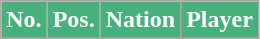<table class="wikitable sortable">
<tr>
<th style="background:#48B07D; color:#FFFFFF;" scope="col">No.</th>
<th style="background:#48B07D; color:#FFFFFF;" scope="col">Pos.</th>
<th style="background:#48B07D; color:#FFFFFF;" scope="col">Nation</th>
<th style="background:#48B07D; color:#FFFFFF;" scope="col">Player</th>
</tr>
<tr>
</tr>
</table>
